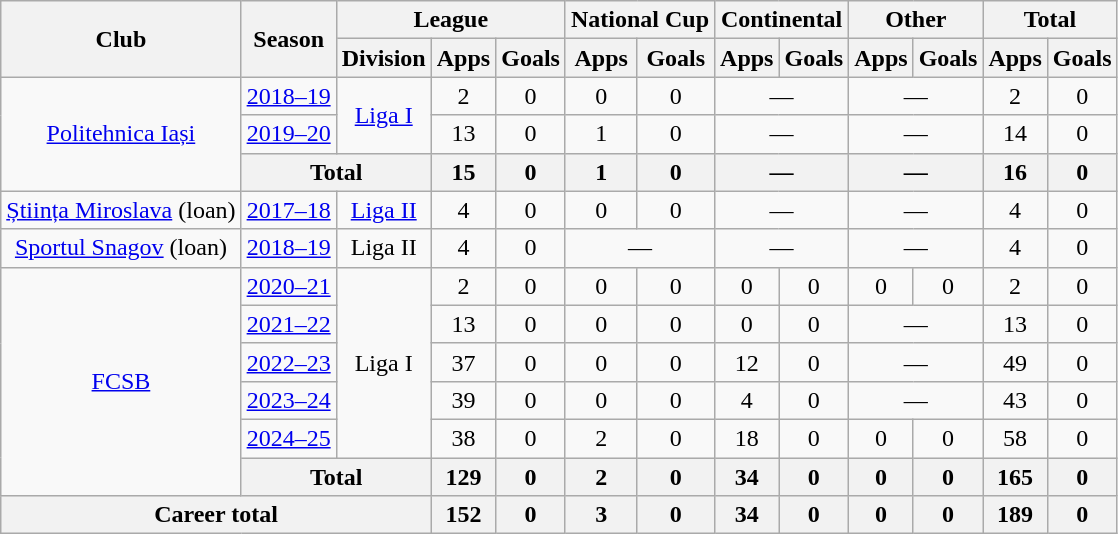<table class="wikitable" style="text-align: center">
<tr>
<th rowspan="2">Club</th>
<th rowspan="2">Season</th>
<th colspan="3">League</th>
<th colspan="2">National Cup</th>
<th colspan="2">Continental</th>
<th colspan="2">Other</th>
<th colspan="3">Total</th>
</tr>
<tr>
<th>Division</th>
<th>Apps</th>
<th>Goals</th>
<th>Apps</th>
<th>Goals</th>
<th>Apps</th>
<th>Goals</th>
<th>Apps</th>
<th>Goals</th>
<th>Apps</th>
<th>Goals</th>
</tr>
<tr>
<td rowspan="3"><a href='#'>Politehnica Iași</a></td>
<td><a href='#'>2018–19</a></td>
<td rowspan="2"><a href='#'>Liga I</a></td>
<td>2</td>
<td>0</td>
<td>0</td>
<td>0</td>
<td colspan="2">―</td>
<td colspan="2">―</td>
<td>2</td>
<td>0</td>
</tr>
<tr>
<td><a href='#'>2019–20</a></td>
<td>13</td>
<td>0</td>
<td>1</td>
<td>0</td>
<td colspan="2">―</td>
<td colspan="2">―</td>
<td>14</td>
<td>0</td>
</tr>
<tr>
<th colspan="2">Total</th>
<th>15</th>
<th>0</th>
<th>1</th>
<th>0</th>
<th colspan="2">―</th>
<th colspan="2">―</th>
<th>16</th>
<th>0</th>
</tr>
<tr>
<td><a href='#'>Știința Miroslava</a> (loan)</td>
<td><a href='#'>2017–18</a></td>
<td><a href='#'>Liga II</a></td>
<td>4</td>
<td>0</td>
<td>0</td>
<td>0</td>
<td colspan="2">―</td>
<td colspan="2">―</td>
<td>4</td>
<td>0</td>
</tr>
<tr>
<td><a href='#'>Sportul Snagov</a> (loan)</td>
<td><a href='#'>2018–19</a></td>
<td>Liga II</td>
<td>4</td>
<td>0</td>
<td colspan="2">―</td>
<td colspan="2">―</td>
<td colspan="2">―</td>
<td>4</td>
<td>0</td>
</tr>
<tr>
<td rowspan="6"><a href='#'>FCSB</a></td>
<td><a href='#'>2020–21</a></td>
<td rowspan="5">Liga I</td>
<td>2</td>
<td>0</td>
<td>0</td>
<td>0</td>
<td>0</td>
<td>0</td>
<td>0</td>
<td>0</td>
<td>2</td>
<td>0</td>
</tr>
<tr>
<td><a href='#'>2021–22</a></td>
<td>13</td>
<td>0</td>
<td>0</td>
<td>0</td>
<td>0</td>
<td>0</td>
<td colspan="2">―</td>
<td>13</td>
<td>0</td>
</tr>
<tr>
<td><a href='#'>2022–23</a></td>
<td>37</td>
<td>0</td>
<td>0</td>
<td>0</td>
<td>12</td>
<td>0</td>
<td colspan="2">―</td>
<td>49</td>
<td>0</td>
</tr>
<tr>
<td><a href='#'>2023–24</a></td>
<td>39</td>
<td>0</td>
<td>0</td>
<td>0</td>
<td>4</td>
<td>0</td>
<td colspan="2">―</td>
<td>43</td>
<td>0</td>
</tr>
<tr>
<td><a href='#'>2024–25</a></td>
<td>38</td>
<td>0</td>
<td>2</td>
<td>0</td>
<td>18</td>
<td>0</td>
<td>0</td>
<td>0</td>
<td>58</td>
<td>0</td>
</tr>
<tr>
<th colspan="2">Total</th>
<th>129</th>
<th>0</th>
<th>2</th>
<th>0</th>
<th>34</th>
<th>0</th>
<th>0</th>
<th>0</th>
<th>165</th>
<th>0</th>
</tr>
<tr>
<th colspan="3">Career total</th>
<th>152</th>
<th>0</th>
<th>3</th>
<th>0</th>
<th>34</th>
<th>0</th>
<th>0</th>
<th>0</th>
<th>189</th>
<th>0</th>
</tr>
</table>
